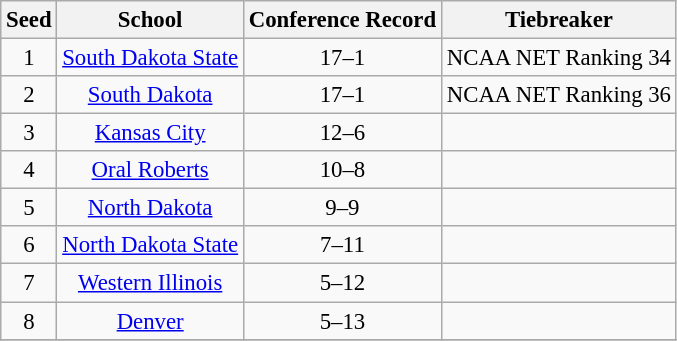<table class="wikitable" style="white-space:nowrap; font-size:95%;text-align:center">
<tr>
<th>Seed</th>
<th>School</th>
<th>Conference Record</th>
<th>Tiebreaker</th>
</tr>
<tr>
<td>1</td>
<td><a href='#'>South Dakota State</a></td>
<td>17–1</td>
<td>NCAA NET Ranking 34</td>
</tr>
<tr>
<td>2</td>
<td><a href='#'>South Dakota</a></td>
<td>17–1</td>
<td>NCAA NET Ranking 36</td>
</tr>
<tr>
<td>3</td>
<td><a href='#'>Kansas City</a></td>
<td>12–6</td>
<td></td>
</tr>
<tr>
<td>4</td>
<td><a href='#'>Oral Roberts</a></td>
<td>10–8</td>
<td></td>
</tr>
<tr>
<td>5</td>
<td><a href='#'>North Dakota</a></td>
<td>9–9</td>
<td></td>
</tr>
<tr>
<td>6</td>
<td><a href='#'>North Dakota State</a></td>
<td>7–11</td>
<td></td>
</tr>
<tr>
<td>7</td>
<td><a href='#'>Western Illinois</a></td>
<td>5–12</td>
<td></td>
</tr>
<tr>
<td>8</td>
<td><a href='#'>Denver</a></td>
<td>5–13</td>
<td></td>
</tr>
<tr>
</tr>
</table>
